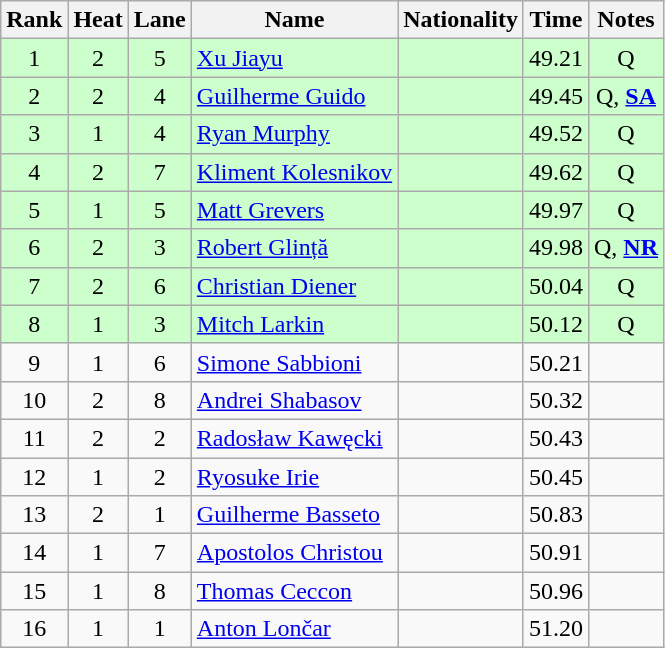<table class="wikitable sortable" style="text-align:center">
<tr>
<th>Rank</th>
<th>Heat</th>
<th>Lane</th>
<th>Name</th>
<th>Nationality</th>
<th>Time</th>
<th>Notes</th>
</tr>
<tr bgcolor=ccffcc>
<td>1</td>
<td>2</td>
<td>5</td>
<td align=left><a href='#'>Xu Jiayu</a></td>
<td align=left></td>
<td>49.21</td>
<td>Q</td>
</tr>
<tr bgcolor=ccffcc>
<td>2</td>
<td>2</td>
<td>4</td>
<td align=left><a href='#'>Guilherme Guido</a></td>
<td align=left></td>
<td>49.45</td>
<td>Q, <strong><a href='#'>SA</a></strong></td>
</tr>
<tr bgcolor=ccffcc>
<td>3</td>
<td>1</td>
<td>4</td>
<td align=left><a href='#'>Ryan Murphy</a></td>
<td align=left></td>
<td>49.52</td>
<td>Q</td>
</tr>
<tr bgcolor=ccffcc>
<td>4</td>
<td>2</td>
<td>7</td>
<td align=left><a href='#'>Kliment Kolesnikov</a></td>
<td align=left></td>
<td>49.62</td>
<td>Q</td>
</tr>
<tr bgcolor=ccffcc>
<td>5</td>
<td>1</td>
<td>5</td>
<td align=left><a href='#'>Matt Grevers</a></td>
<td align=left></td>
<td>49.97</td>
<td>Q</td>
</tr>
<tr bgcolor=ccffcc>
<td>6</td>
<td>2</td>
<td>3</td>
<td align=left><a href='#'>Robert Glință</a></td>
<td align=left></td>
<td>49.98</td>
<td>Q, <strong><a href='#'>NR</a></strong></td>
</tr>
<tr bgcolor=ccffcc>
<td>7</td>
<td>2</td>
<td>6</td>
<td align=left><a href='#'>Christian Diener</a></td>
<td align=left></td>
<td>50.04</td>
<td>Q</td>
</tr>
<tr bgcolor=ccffcc>
<td>8</td>
<td>1</td>
<td>3</td>
<td align=left><a href='#'>Mitch Larkin</a></td>
<td align=left></td>
<td>50.12</td>
<td>Q</td>
</tr>
<tr>
<td>9</td>
<td>1</td>
<td>6</td>
<td align=left><a href='#'>Simone Sabbioni</a></td>
<td align=left></td>
<td>50.21</td>
<td></td>
</tr>
<tr>
<td>10</td>
<td>2</td>
<td>8</td>
<td align=left><a href='#'>Andrei Shabasov</a></td>
<td align=left></td>
<td>50.32</td>
<td></td>
</tr>
<tr>
<td>11</td>
<td>2</td>
<td>2</td>
<td align=left><a href='#'>Radosław Kawęcki</a></td>
<td align=left></td>
<td>50.43</td>
<td></td>
</tr>
<tr>
<td>12</td>
<td>1</td>
<td>2</td>
<td align=left><a href='#'>Ryosuke Irie</a></td>
<td align=left></td>
<td>50.45</td>
<td></td>
</tr>
<tr>
<td>13</td>
<td>2</td>
<td>1</td>
<td align=left><a href='#'>Guilherme Basseto</a></td>
<td align=left></td>
<td>50.83</td>
<td></td>
</tr>
<tr>
<td>14</td>
<td>1</td>
<td>7</td>
<td align=left><a href='#'>Apostolos Christou</a></td>
<td align=left></td>
<td>50.91</td>
<td></td>
</tr>
<tr>
<td>15</td>
<td>1</td>
<td>8</td>
<td align=left><a href='#'>Thomas Ceccon</a></td>
<td align=left></td>
<td>50.96</td>
<td></td>
</tr>
<tr>
<td>16</td>
<td>1</td>
<td>1</td>
<td align=left><a href='#'>Anton Lončar</a></td>
<td align=left></td>
<td>51.20</td>
<td></td>
</tr>
</table>
